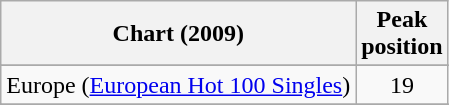<table class="wikitable sortable">
<tr>
<th>Chart (2009)</th>
<th>Peak<br>position</th>
</tr>
<tr>
</tr>
<tr>
</tr>
<tr>
</tr>
<tr>
</tr>
<tr>
</tr>
<tr>
</tr>
<tr>
</tr>
<tr>
<td>Europe (<a href='#'>European Hot 100 Singles</a>)</td>
<td align="center">19</td>
</tr>
<tr>
</tr>
<tr>
</tr>
<tr>
</tr>
<tr>
</tr>
<tr>
</tr>
<tr>
</tr>
<tr>
</tr>
<tr>
</tr>
<tr>
</tr>
<tr>
</tr>
<tr>
</tr>
<tr>
</tr>
<tr>
</tr>
<tr>
</tr>
<tr>
</tr>
<tr>
</tr>
<tr>
</tr>
<tr>
</tr>
<tr>
</tr>
<tr>
</tr>
</table>
